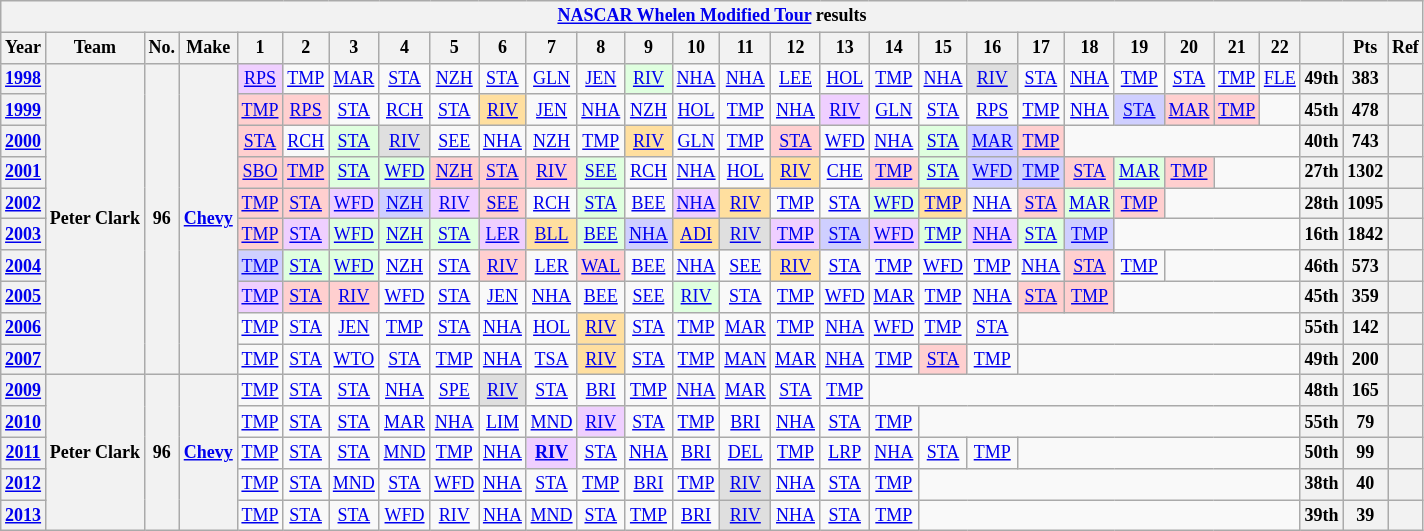<table class="wikitable" style="text-align:center; font-size:75%">
<tr>
<th colspan=38><a href='#'>NASCAR Whelen Modified Tour</a> results</th>
</tr>
<tr>
<th>Year</th>
<th>Team</th>
<th>No.</th>
<th>Make</th>
<th>1</th>
<th>2</th>
<th>3</th>
<th>4</th>
<th>5</th>
<th>6</th>
<th>7</th>
<th>8</th>
<th>9</th>
<th>10</th>
<th>11</th>
<th>12</th>
<th>13</th>
<th>14</th>
<th>15</th>
<th>16</th>
<th>17</th>
<th>18</th>
<th>19</th>
<th>20</th>
<th>21</th>
<th>22</th>
<th></th>
<th>Pts</th>
<th>Ref</th>
</tr>
<tr>
<th><a href='#'>1998</a></th>
<th rowspan=10>Peter Clark</th>
<th rowspan=10>96</th>
<th rowspan=10><a href='#'>Chevy</a></th>
<td style="background:#EFCFFF;"><a href='#'>RPS</a><br></td>
<td><a href='#'>TMP</a></td>
<td><a href='#'>MAR</a></td>
<td><a href='#'>STA</a></td>
<td><a href='#'>NZH</a></td>
<td><a href='#'>STA</a></td>
<td><a href='#'>GLN</a></td>
<td><a href='#'>JEN</a></td>
<td style="background:#DFFFDF;"><a href='#'>RIV</a><br></td>
<td><a href='#'>NHA</a></td>
<td><a href='#'>NHA</a></td>
<td><a href='#'>LEE</a></td>
<td><a href='#'>HOL</a></td>
<td><a href='#'>TMP</a></td>
<td><a href='#'>NHA</a></td>
<td style="background:#DFDFDF;"><a href='#'>RIV</a><br></td>
<td><a href='#'>STA</a></td>
<td><a href='#'>NHA</a></td>
<td><a href='#'>TMP</a></td>
<td><a href='#'>STA</a></td>
<td><a href='#'>TMP</a></td>
<td><a href='#'>FLE</a></td>
<th>49th</th>
<th>383</th>
<th></th>
</tr>
<tr>
<th><a href='#'>1999</a></th>
<td style="background:#FFCFCF;"><a href='#'>TMP</a><br></td>
<td style="background:#FFCFCF;"><a href='#'>RPS</a><br></td>
<td><a href='#'>STA</a></td>
<td><a href='#'>RCH</a></td>
<td><a href='#'>STA</a></td>
<td style="background:#FFDF9F;"><a href='#'>RIV</a><br></td>
<td><a href='#'>JEN</a></td>
<td><a href='#'>NHA</a></td>
<td><a href='#'>NZH</a></td>
<td><a href='#'>HOL</a></td>
<td><a href='#'>TMP</a></td>
<td><a href='#'>NHA</a></td>
<td style="background:#EFCFFF;"><a href='#'>RIV</a><br></td>
<td><a href='#'>GLN</a></td>
<td><a href='#'>STA</a></td>
<td><a href='#'>RPS</a></td>
<td><a href='#'>TMP</a></td>
<td><a href='#'>NHA</a></td>
<td style="background:#CFCFFF;"><a href='#'>STA</a><br></td>
<td style="background:#FFCFCF;"><a href='#'>MAR</a><br></td>
<td style="background:#FFCFCF;"><a href='#'>TMP</a><br></td>
<td></td>
<th>45th</th>
<th>478</th>
<th></th>
</tr>
<tr>
<th><a href='#'>2000</a></th>
<td style="background:#FFCFCF;"><a href='#'>STA</a><br></td>
<td><a href='#'>RCH</a></td>
<td style="background:#DFFFDF;"><a href='#'>STA</a><br></td>
<td style="background:#DFDFDF;"><a href='#'>RIV</a><br></td>
<td><a href='#'>SEE</a></td>
<td><a href='#'>NHA</a></td>
<td><a href='#'>NZH</a></td>
<td><a href='#'>TMP</a></td>
<td style="background:#FFDF9F;"><a href='#'>RIV</a><br></td>
<td><a href='#'>GLN</a></td>
<td><a href='#'>TMP</a></td>
<td style="background:#FFCFCF;"><a href='#'>STA</a><br></td>
<td><a href='#'>WFD</a></td>
<td><a href='#'>NHA</a></td>
<td style="background:#DFFFDF;"><a href='#'>STA</a><br></td>
<td style="background:#CFCFFF;"><a href='#'>MAR</a><br></td>
<td style="background:#FFCFCF;"><a href='#'>TMP</a><br></td>
<td colspan=5></td>
<th>40th</th>
<th>743</th>
<th></th>
</tr>
<tr>
<th><a href='#'>2001</a></th>
<td style="background:#FFCFCF;"><a href='#'>SBO</a><br></td>
<td style="background:#FFCFCF;"><a href='#'>TMP</a><br></td>
<td style="background:#DFFFDF;"><a href='#'>STA</a><br></td>
<td style="background:#DFFFDF;"><a href='#'>WFD</a><br></td>
<td style="background:#FFCFCF;"><a href='#'>NZH</a><br></td>
<td style="background:#FFCFCF;"><a href='#'>STA</a><br></td>
<td style="background:#FFCFCF;"><a href='#'>RIV</a><br></td>
<td style="background:#DFFFDF;"><a href='#'>SEE</a><br></td>
<td><a href='#'>RCH</a></td>
<td><a href='#'>NHA</a></td>
<td><a href='#'>HOL</a></td>
<td style="background:#FFDF9F;"><a href='#'>RIV</a><br></td>
<td><a href='#'>CHE</a></td>
<td style="background:#FFCFCF;"><a href='#'>TMP</a><br></td>
<td style="background:#DFFFDF;"><a href='#'>STA</a><br></td>
<td style="background:#CFCFFF;"><a href='#'>WFD</a><br></td>
<td style="background:#CFCFFF;"><a href='#'>TMP</a><br></td>
<td style="background:#FFCFCF;"><a href='#'>STA</a><br></td>
<td style="background:#DFFFDF;"><a href='#'>MAR</a><br></td>
<td style="background:#FFCFCF;"><a href='#'>TMP</a><br></td>
<td colspan=2></td>
<th>27th</th>
<th>1302</th>
<th></th>
</tr>
<tr>
<th><a href='#'>2002</a></th>
<td style="background:#FFCFCF;"><a href='#'>TMP</a><br></td>
<td style="background:#FFCFCF;"><a href='#'>STA</a><br></td>
<td style="background:#EFCFFF;"><a href='#'>WFD</a><br></td>
<td style="background:#CFCFFF;"><a href='#'>NZH</a><br></td>
<td style="background:#EFCFFF;"><a href='#'>RIV</a><br></td>
<td style="background:#FFCFCF;"><a href='#'>SEE</a><br></td>
<td><a href='#'>RCH</a></td>
<td style="background:#DFFFDF;"><a href='#'>STA</a><br></td>
<td><a href='#'>BEE</a></td>
<td style="background:#EFCFFF;"><a href='#'>NHA</a><br></td>
<td style="background:#FFDF9F;"><a href='#'>RIV</a><br></td>
<td><a href='#'>TMP</a></td>
<td><a href='#'>STA</a></td>
<td style="background:#DFFFDF;"><a href='#'>WFD</a><br></td>
<td style="background:#FFDF9F;"><a href='#'>TMP</a><br></td>
<td><a href='#'>NHA</a></td>
<td style="background:#FFCFCF;"><a href='#'>STA</a><br></td>
<td style="background:#DFFFDF;"><a href='#'>MAR</a><br></td>
<td style="background:#FFCFCF;"><a href='#'>TMP</a><br></td>
<td colspan=3></td>
<th>28th</th>
<th>1095</th>
<th></th>
</tr>
<tr>
<th><a href='#'>2003</a></th>
<td style="background:#FFCFCF;"><a href='#'>TMP</a><br></td>
<td style="background:#EFCFFF;"><a href='#'>STA</a><br></td>
<td style="background:#DFFFDF;"><a href='#'>WFD</a><br></td>
<td style="background:#DFFFDF;"><a href='#'>NZH</a><br></td>
<td style="background:#DFFFDF;"><a href='#'>STA</a><br></td>
<td style="background:#EFCFFF;"><a href='#'>LER</a><br></td>
<td style="background:#FFDF9F;"><a href='#'>BLL</a><br></td>
<td style="background:#DFFFDF;"><a href='#'>BEE</a><br></td>
<td style="background:#CFCFFF;"><a href='#'>NHA</a><br></td>
<td style="background:#FFDF9F;"><a href='#'>ADI</a><br></td>
<td style="background:#DFDFDF;"><a href='#'>RIV</a><br></td>
<td style="background:#EFCFFF;"><a href='#'>TMP</a><br></td>
<td style="background:#CFCFFF;"><a href='#'>STA</a><br></td>
<td style="background:#EFCFFF;"><a href='#'>WFD</a><br></td>
<td style="background:#DFFFDF;"><a href='#'>TMP</a><br></td>
<td style="background:#EFCFFF;"><a href='#'>NHA</a><br></td>
<td style="background:#DFFFDF;"><a href='#'>STA</a><br></td>
<td style="background:#CFCFFF;"><a href='#'>TMP</a><br></td>
<td colspan=4></td>
<th>16th</th>
<th>1842</th>
<th></th>
</tr>
<tr>
<th><a href='#'>2004</a></th>
<td style="background:#CFCFFF;"><a href='#'>TMP</a><br></td>
<td style="background:#DFFFDF;"><a href='#'>STA</a><br></td>
<td style="background:#DFFFDF;"><a href='#'>WFD</a><br></td>
<td><a href='#'>NZH</a></td>
<td><a href='#'>STA</a></td>
<td style="background:#FFCFCF;"><a href='#'>RIV</a><br></td>
<td><a href='#'>LER</a></td>
<td style="background:#FFCFCF;"><a href='#'>WAL</a><br></td>
<td><a href='#'>BEE</a></td>
<td><a href='#'>NHA</a></td>
<td><a href='#'>SEE</a></td>
<td style="background:#FFDF9F;"><a href='#'>RIV</a><br></td>
<td><a href='#'>STA</a></td>
<td><a href='#'>TMP</a></td>
<td><a href='#'>WFD</a></td>
<td><a href='#'>TMP</a></td>
<td><a href='#'>NHA</a></td>
<td style="background:#FFCFCF;"><a href='#'>STA</a><br></td>
<td><a href='#'>TMP</a></td>
<td colspan=3></td>
<th>46th</th>
<th>573</th>
<th></th>
</tr>
<tr>
<th><a href='#'>2005</a></th>
<td style="background:#EFCFFF;"><a href='#'>TMP</a><br></td>
<td style="background:#FFCFCF;"><a href='#'>STA</a><br></td>
<td style="background:#FFCFCF;"><a href='#'>RIV</a><br></td>
<td><a href='#'>WFD</a></td>
<td><a href='#'>STA</a></td>
<td><a href='#'>JEN</a></td>
<td><a href='#'>NHA</a></td>
<td><a href='#'>BEE</a></td>
<td><a href='#'>SEE</a></td>
<td style="background:#DFFFDF;"><a href='#'>RIV</a><br></td>
<td><a href='#'>STA</a></td>
<td><a href='#'>TMP</a></td>
<td><a href='#'>WFD</a></td>
<td><a href='#'>MAR</a></td>
<td><a href='#'>TMP</a></td>
<td><a href='#'>NHA</a></td>
<td style="background:#FFCFCF;"><a href='#'>STA</a><br></td>
<td style="background:#FFCFCF;"><a href='#'>TMP</a><br></td>
<td colspan=4></td>
<th>45th</th>
<th>359</th>
<th></th>
</tr>
<tr>
<th><a href='#'>2006</a></th>
<td><a href='#'>TMP</a></td>
<td><a href='#'>STA</a></td>
<td><a href='#'>JEN</a></td>
<td><a href='#'>TMP</a></td>
<td><a href='#'>STA</a></td>
<td><a href='#'>NHA</a></td>
<td><a href='#'>HOL</a></td>
<td style="background:#FFDF9F;"><a href='#'>RIV</a><br></td>
<td><a href='#'>STA</a></td>
<td><a href='#'>TMP</a></td>
<td><a href='#'>MAR</a></td>
<td><a href='#'>TMP</a></td>
<td><a href='#'>NHA</a></td>
<td><a href='#'>WFD</a></td>
<td><a href='#'>TMP</a></td>
<td><a href='#'>STA</a></td>
<td colspan=6></td>
<th>55th</th>
<th>142</th>
<th></th>
</tr>
<tr>
<th><a href='#'>2007</a></th>
<td><a href='#'>TMP</a></td>
<td><a href='#'>STA</a></td>
<td><a href='#'>WTO</a></td>
<td><a href='#'>STA</a></td>
<td><a href='#'>TMP</a></td>
<td><a href='#'>NHA</a></td>
<td><a href='#'>TSA</a></td>
<td style="background:#FFDF9F;"><a href='#'>RIV</a><br></td>
<td><a href='#'>STA</a></td>
<td><a href='#'>TMP</a></td>
<td><a href='#'>MAN</a></td>
<td><a href='#'>MAR</a></td>
<td><a href='#'>NHA</a></td>
<td><a href='#'>TMP</a></td>
<td style="background:#FFCFCF;"><a href='#'>STA</a><br></td>
<td><a href='#'>TMP</a></td>
<td colspan=6></td>
<th>49th</th>
<th>200</th>
<th></th>
</tr>
<tr>
<th><a href='#'>2009</a></th>
<th rowspan=5>Peter Clark</th>
<th rowspan=5>96</th>
<th rowspan=5><a href='#'>Chevy</a></th>
<td><a href='#'>TMP</a></td>
<td><a href='#'>STA</a></td>
<td><a href='#'>STA</a></td>
<td><a href='#'>NHA</a></td>
<td><a href='#'>SPE</a></td>
<td style="background:#DFDFDF;"><a href='#'>RIV</a><br></td>
<td><a href='#'>STA</a></td>
<td><a href='#'>BRI</a></td>
<td><a href='#'>TMP</a></td>
<td><a href='#'>NHA</a></td>
<td><a href='#'>MAR</a></td>
<td><a href='#'>STA</a></td>
<td><a href='#'>TMP</a></td>
<td colspan=9></td>
<th>48th</th>
<th>165</th>
<th></th>
</tr>
<tr>
<th><a href='#'>2010</a></th>
<td><a href='#'>TMP</a></td>
<td><a href='#'>STA</a></td>
<td><a href='#'>STA</a></td>
<td><a href='#'>MAR</a></td>
<td><a href='#'>NHA</a></td>
<td><a href='#'>LIM</a></td>
<td><a href='#'>MND</a></td>
<td style="background:#EFCFFF;"><a href='#'>RIV</a><br></td>
<td><a href='#'>STA</a></td>
<td><a href='#'>TMP</a></td>
<td><a href='#'>BRI</a></td>
<td><a href='#'>NHA</a></td>
<td><a href='#'>STA</a></td>
<td><a href='#'>TMP</a></td>
<td colspan=8></td>
<th>55th</th>
<th>79</th>
<th></th>
</tr>
<tr>
<th><a href='#'>2011</a></th>
<td><a href='#'>TMP</a></td>
<td><a href='#'>STA</a></td>
<td><a href='#'>STA</a></td>
<td><a href='#'>MND</a></td>
<td><a href='#'>TMP</a></td>
<td><a href='#'>NHA</a></td>
<td style="background:#EFCFFF;"><strong><a href='#'>RIV</a></strong><br></td>
<td><a href='#'>STA</a></td>
<td><a href='#'>NHA</a></td>
<td><a href='#'>BRI</a></td>
<td><a href='#'>DEL</a></td>
<td><a href='#'>TMP</a></td>
<td><a href='#'>LRP</a></td>
<td><a href='#'>NHA</a></td>
<td><a href='#'>STA</a></td>
<td><a href='#'>TMP</a></td>
<td colspan=6></td>
<th>50th</th>
<th>99</th>
<th></th>
</tr>
<tr>
<th><a href='#'>2012</a></th>
<td><a href='#'>TMP</a></td>
<td><a href='#'>STA</a></td>
<td><a href='#'>MND</a></td>
<td><a href='#'>STA</a></td>
<td><a href='#'>WFD</a></td>
<td><a href='#'>NHA</a></td>
<td><a href='#'>STA</a></td>
<td><a href='#'>TMP</a></td>
<td><a href='#'>BRI</a></td>
<td><a href='#'>TMP</a></td>
<td style="background:#DFDFDF;"><a href='#'>RIV</a><br></td>
<td><a href='#'>NHA</a></td>
<td><a href='#'>STA</a></td>
<td><a href='#'>TMP</a></td>
<td colspan=8></td>
<th>38th</th>
<th>40</th>
<th></th>
</tr>
<tr>
<th><a href='#'>2013</a></th>
<td><a href='#'>TMP</a></td>
<td><a href='#'>STA</a></td>
<td><a href='#'>STA</a></td>
<td><a href='#'>WFD</a></td>
<td><a href='#'>RIV</a></td>
<td><a href='#'>NHA</a></td>
<td><a href='#'>MND</a></td>
<td><a href='#'>STA</a></td>
<td><a href='#'>TMP</a></td>
<td><a href='#'>BRI</a></td>
<td style="background:#DFDFDF;"><a href='#'>RIV</a><br></td>
<td><a href='#'>NHA</a></td>
<td><a href='#'>STA</a></td>
<td><a href='#'>TMP</a></td>
<td colspan=8></td>
<th>39th</th>
<th>39</th>
<th></th>
</tr>
</table>
